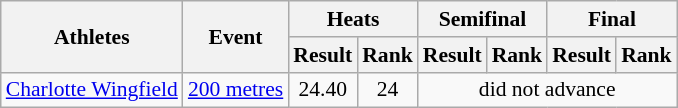<table class="wikitable" border="1" style="font-size:90%">
<tr>
<th rowspan="2">Athletes</th>
<th rowspan="2">Event</th>
<th colspan="2">Heats</th>
<th colspan="2">Semifinal</th>
<th colspan="2">Final</th>
</tr>
<tr>
<th>Result</th>
<th>Rank</th>
<th>Result</th>
<th>Rank</th>
<th>Result</th>
<th>Rank</th>
</tr>
<tr>
<td><a href='#'>Charlotte Wingfield</a></td>
<td><a href='#'>200 metres</a></td>
<td align=center>24.40</td>
<td align=center>24</td>
<td align=center colspan=4>did not advance</td>
</tr>
</table>
